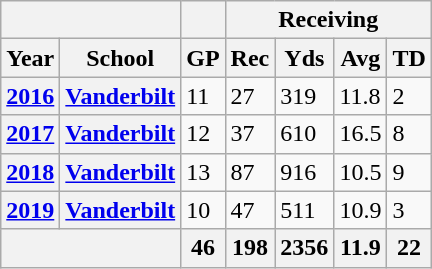<table class="wikitable sortable">
<tr>
<th colspan="2"></th>
<th></th>
<th colspan="4">Receiving</th>
</tr>
<tr>
<th>Year</th>
<th>School</th>
<th>GP</th>
<th>Rec</th>
<th>Yds</th>
<th>Avg</th>
<th>TD</th>
</tr>
<tr>
<th><a href='#'>2016</a></th>
<th><a href='#'>Vanderbilt</a></th>
<td>11</td>
<td>27</td>
<td>319</td>
<td>11.8</td>
<td>2</td>
</tr>
<tr>
<th><a href='#'>2017</a></th>
<th><a href='#'>Vanderbilt</a></th>
<td>12</td>
<td>37</td>
<td>610</td>
<td>16.5</td>
<td>8</td>
</tr>
<tr>
<th><a href='#'>2018</a></th>
<th><a href='#'>Vanderbilt</a></th>
<td>13</td>
<td>87</td>
<td>916</td>
<td>10.5</td>
<td>9</td>
</tr>
<tr>
<th><a href='#'>2019</a></th>
<th><a href='#'>Vanderbilt</a></th>
<td>10</td>
<td>47</td>
<td>511</td>
<td>10.9</td>
<td>3</td>
</tr>
<tr>
<th colspan="2"></th>
<th>46</th>
<th>198</th>
<th>2356</th>
<th>11.9</th>
<th>22</th>
</tr>
</table>
